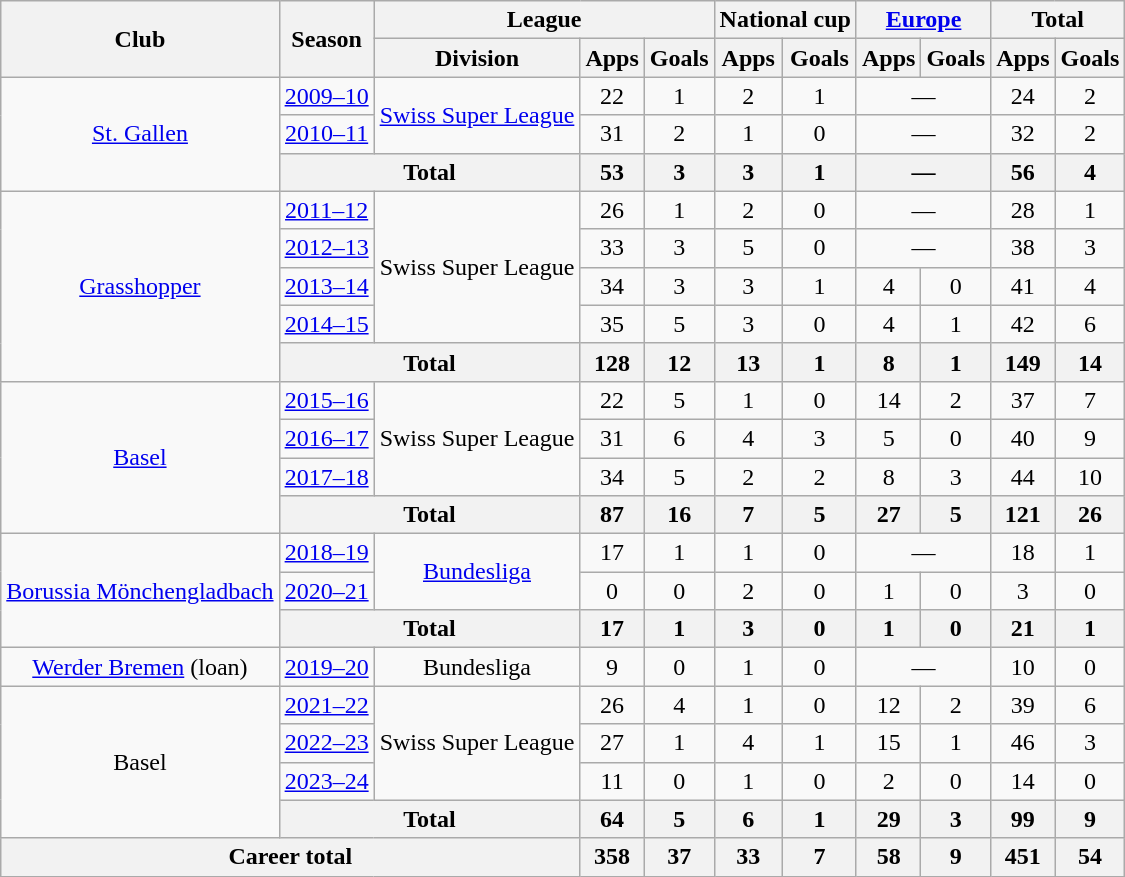<table class="wikitable" style="text-align:center">
<tr>
<th rowspan="2">Club</th>
<th rowspan="2">Season</th>
<th colspan="3">League</th>
<th colspan="2">National cup</th>
<th colspan="2"><a href='#'>Europe</a></th>
<th colspan="2">Total</th>
</tr>
<tr>
<th>Division</th>
<th>Apps</th>
<th>Goals</th>
<th>Apps</th>
<th>Goals</th>
<th>Apps</th>
<th>Goals</th>
<th>Apps</th>
<th>Goals</th>
</tr>
<tr>
<td rowspan="3"><a href='#'>St. Gallen</a></td>
<td><a href='#'>2009–10</a></td>
<td rowspan="2"><a href='#'>Swiss Super League</a></td>
<td>22</td>
<td>1</td>
<td>2</td>
<td>1</td>
<td colspan="2">—</td>
<td>24</td>
<td>2</td>
</tr>
<tr>
<td><a href='#'>2010–11</a></td>
<td>31</td>
<td>2</td>
<td>1</td>
<td>0</td>
<td colspan="2">—</td>
<td>32</td>
<td>2</td>
</tr>
<tr>
<th colspan="2">Total</th>
<th>53</th>
<th>3</th>
<th>3</th>
<th>1</th>
<th colspan="2">—</th>
<th>56</th>
<th>4</th>
</tr>
<tr>
<td rowspan="5"><a href='#'>Grasshopper</a></td>
<td><a href='#'>2011–12</a></td>
<td rowspan="4">Swiss Super League</td>
<td>26</td>
<td>1</td>
<td>2</td>
<td>0</td>
<td colspan="2">—</td>
<td>28</td>
<td>1</td>
</tr>
<tr>
<td><a href='#'>2012–13</a></td>
<td>33</td>
<td>3</td>
<td>5</td>
<td>0</td>
<td colspan="2">—</td>
<td>38</td>
<td>3</td>
</tr>
<tr>
<td><a href='#'>2013–14</a></td>
<td>34</td>
<td>3</td>
<td>3</td>
<td>1</td>
<td>4</td>
<td>0</td>
<td>41</td>
<td>4</td>
</tr>
<tr>
<td><a href='#'>2014–15</a></td>
<td>35</td>
<td>5</td>
<td>3</td>
<td>0</td>
<td>4</td>
<td>1</td>
<td>42</td>
<td>6</td>
</tr>
<tr>
<th colspan="2">Total</th>
<th>128</th>
<th>12</th>
<th>13</th>
<th>1</th>
<th>8</th>
<th>1</th>
<th>149</th>
<th>14</th>
</tr>
<tr>
<td rowspan="4"><a href='#'>Basel</a></td>
<td><a href='#'>2015–16</a></td>
<td rowspan="3">Swiss Super League</td>
<td>22</td>
<td>5</td>
<td>1</td>
<td>0</td>
<td>14</td>
<td>2</td>
<td>37</td>
<td>7</td>
</tr>
<tr>
<td><a href='#'>2016–17</a></td>
<td>31</td>
<td>6</td>
<td>4</td>
<td>3</td>
<td>5</td>
<td>0</td>
<td>40</td>
<td>9</td>
</tr>
<tr>
<td><a href='#'>2017–18</a></td>
<td>34</td>
<td>5</td>
<td>2</td>
<td>2</td>
<td>8</td>
<td>3</td>
<td>44</td>
<td>10</td>
</tr>
<tr>
<th colspan="2">Total</th>
<th>87</th>
<th>16</th>
<th>7</th>
<th>5</th>
<th>27</th>
<th>5</th>
<th>121</th>
<th>26</th>
</tr>
<tr>
<td rowspan="3"><a href='#'>Borussia Mönchengladbach</a></td>
<td><a href='#'>2018–19</a></td>
<td rowspan="2"><a href='#'>Bundesliga</a></td>
<td>17</td>
<td>1</td>
<td>1</td>
<td>0</td>
<td colspan="2">—</td>
<td>18</td>
<td>1</td>
</tr>
<tr>
<td><a href='#'>2020–21</a></td>
<td>0</td>
<td>0</td>
<td>2</td>
<td>0</td>
<td>1</td>
<td>0</td>
<td>3</td>
<td>0</td>
</tr>
<tr>
<th colspan="2">Total</th>
<th>17</th>
<th>1</th>
<th>3</th>
<th>0</th>
<th>1</th>
<th>0</th>
<th>21</th>
<th>1</th>
</tr>
<tr>
<td><a href='#'>Werder Bremen</a> (loan)</td>
<td><a href='#'>2019–20</a></td>
<td>Bundesliga</td>
<td>9</td>
<td>0</td>
<td>1</td>
<td>0</td>
<td colspan="2">—</td>
<td>10</td>
<td>0</td>
</tr>
<tr>
<td rowspan=4>Basel</td>
<td><a href='#'>2021–22</a></td>
<td rowspan=3>Swiss Super League</td>
<td>26</td>
<td>4</td>
<td>1</td>
<td>0</td>
<td>12</td>
<td>2</td>
<td>39</td>
<td>6</td>
</tr>
<tr>
<td><a href='#'>2022–23</a></td>
<td>27</td>
<td>1</td>
<td>4</td>
<td>1</td>
<td>15</td>
<td>1</td>
<td>46</td>
<td>3</td>
</tr>
<tr>
<td><a href='#'>2023–24</a></td>
<td>11</td>
<td>0</td>
<td>1</td>
<td>0</td>
<td>2</td>
<td>0</td>
<td>14</td>
<td>0</td>
</tr>
<tr>
<th colspan="2">Total</th>
<th>64</th>
<th>5</th>
<th>6</th>
<th>1</th>
<th>29</th>
<th>3</th>
<th>99</th>
<th>9</th>
</tr>
<tr>
<th colspan="3">Career total</th>
<th>358</th>
<th>37</th>
<th>33</th>
<th>7</th>
<th>58</th>
<th>9</th>
<th>451</th>
<th>54</th>
</tr>
</table>
